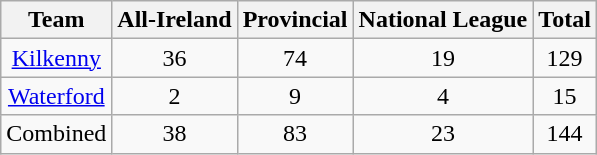<table class="wikitable" style="text-align:center;">
<tr>
<th>Team</th>
<th>All-Ireland</th>
<th>Provincial</th>
<th>National League</th>
<th>Total</th>
</tr>
<tr>
<td><a href='#'>Kilkenny</a></td>
<td>36</td>
<td>74</td>
<td>19</td>
<td>129</td>
</tr>
<tr>
<td><a href='#'>Waterford</a></td>
<td>2</td>
<td>9</td>
<td>4</td>
<td>15</td>
</tr>
<tr>
<td>Combined</td>
<td>38</td>
<td>83</td>
<td>23</td>
<td>144</td>
</tr>
</table>
